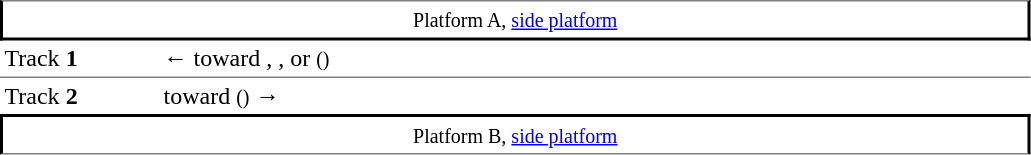<table border=0 cellspacing=0 cellpadding=3>
<tr>
<td style="border-top:solid 1px gray;border-right:solid 2px black;border-left:solid 2px black;border-bottom:solid 2px black;text-align:center;" colspan=2><small>Platform A, <a href='#'>side platform</a></small> </td>
</tr>
<tr>
<td style="border-bottom:solid 1px gray;" width=100>Track <strong>1</strong></td>
<td style="border-bottom:solid 1px gray;" width=575>←  toward , , or  <small>()</small><br></td>
</tr>
<tr>
<td>Track <strong>2</strong></td>
<td>  toward  <small>()</small> →</td>
</tr>
<tr>
<td style="border-bottom:solid 1px gray;border-top:solid 2px black;border-right:solid 2px black;border-left:solid 2px black;text-align:center;" colspan=2><small>Platform B, <a href='#'>side platform</a></small> </td>
</tr>
</table>
